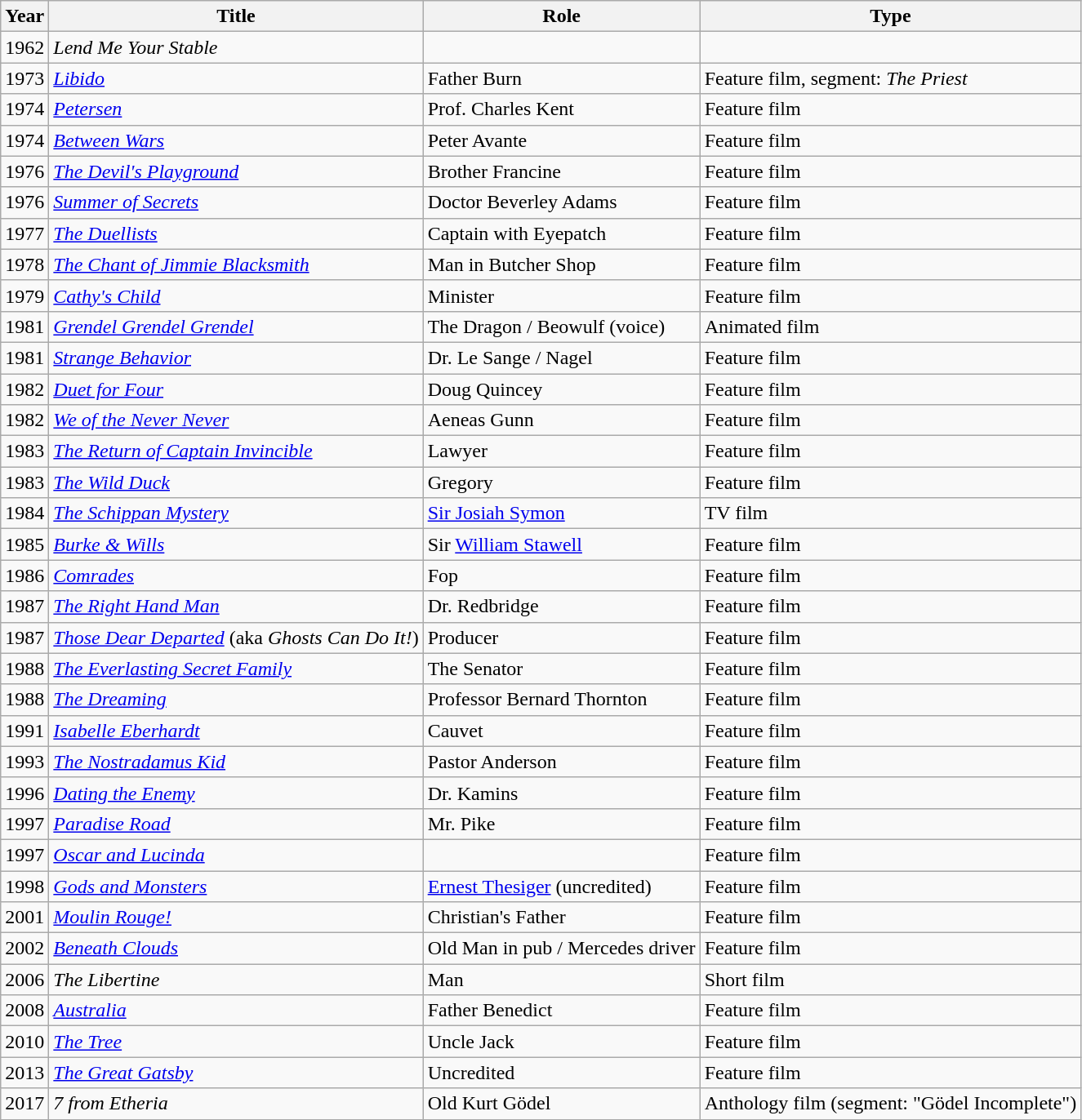<table class="wikitable">
<tr>
<th>Year</th>
<th>Title</th>
<th>Role</th>
<th>Type</th>
</tr>
<tr>
<td>1962</td>
<td><em>Lend Me Your Stable</em></td>
<td></td>
<td></td>
</tr>
<tr>
<td>1973</td>
<td><em><a href='#'>Libido</a></em></td>
<td>Father Burn</td>
<td>Feature film, segment: <em>The Priest</em></td>
</tr>
<tr>
<td>1974</td>
<td><em><a href='#'>Petersen</a></em></td>
<td>Prof. Charles Kent</td>
<td>Feature film</td>
</tr>
<tr>
<td>1974</td>
<td><em><a href='#'>Between Wars</a></em></td>
<td>Peter Avante</td>
<td>Feature film </td>
</tr>
<tr>
<td>1976</td>
<td><em><a href='#'>The Devil's Playground</a></em></td>
<td>Brother Francine</td>
<td>Feature film</td>
</tr>
<tr>
<td>1976</td>
<td><em><a href='#'>Summer of Secrets</a></em></td>
<td>Doctor Beverley Adams</td>
<td>Feature film</td>
</tr>
<tr>
<td>1977</td>
<td><em><a href='#'>The Duellists</a></em></td>
<td>Captain with Eyepatch</td>
<td>Feature film</td>
</tr>
<tr>
<td>1978</td>
<td><em><a href='#'>The Chant of Jimmie Blacksmith</a></em></td>
<td>Man in Butcher Shop</td>
<td>Feature film</td>
</tr>
<tr>
<td>1979</td>
<td><em><a href='#'>Cathy's Child</a></em></td>
<td>Minister</td>
<td>Feature film</td>
</tr>
<tr>
<td>1981</td>
<td><em><a href='#'>Grendel Grendel Grendel</a></em></td>
<td>The Dragon / Beowulf (voice)</td>
<td>Animated film</td>
</tr>
<tr>
<td>1981</td>
<td><em><a href='#'>Strange Behavior</a></em></td>
<td>Dr. Le Sange / Nagel</td>
<td>Feature film</td>
</tr>
<tr>
<td>1982</td>
<td><em><a href='#'>Duet for Four</a></em></td>
<td>Doug Quincey</td>
<td>Feature film</td>
</tr>
<tr>
<td>1982</td>
<td><em><a href='#'>We of the Never Never</a></em></td>
<td>Aeneas Gunn</td>
<td>Feature film</td>
</tr>
<tr>
<td>1983</td>
<td><em><a href='#'>The Return of Captain Invincible</a></em></td>
<td>Lawyer</td>
<td>Feature film</td>
</tr>
<tr>
<td>1983</td>
<td><em><a href='#'>The Wild Duck</a></em></td>
<td>Gregory</td>
<td>Feature film</td>
</tr>
<tr>
<td>1984</td>
<td><em><a href='#'>The Schippan Mystery</a></em></td>
<td><a href='#'>Sir Josiah Symon</a></td>
<td>TV film</td>
</tr>
<tr>
<td>1985</td>
<td><em><a href='#'>Burke & Wills</a></em></td>
<td>Sir <a href='#'>William Stawell</a></td>
<td>Feature film</td>
</tr>
<tr>
<td>1986</td>
<td><em><a href='#'>Comrades</a></em></td>
<td>Fop</td>
<td>Feature film</td>
</tr>
<tr>
<td>1987</td>
<td><em><a href='#'>The Right Hand Man</a></em></td>
<td>Dr. Redbridge</td>
<td>Feature film</td>
</tr>
<tr>
<td>1987</td>
<td><em><a href='#'>Those Dear Departed</a></em> (aka <em>Ghosts Can Do It!</em>)</td>
<td>Producer</td>
<td>Feature film</td>
</tr>
<tr>
<td>1988</td>
<td><em><a href='#'>The Everlasting Secret Family</a></em></td>
<td>The Senator</td>
<td>Feature film</td>
</tr>
<tr>
<td>1988</td>
<td><em><a href='#'>The Dreaming</a></em></td>
<td>Professor Bernard Thornton</td>
<td>Feature film</td>
</tr>
<tr>
<td>1991</td>
<td><em><a href='#'>Isabelle Eberhardt</a></em></td>
<td>Cauvet</td>
<td>Feature film</td>
</tr>
<tr>
<td>1993</td>
<td><em><a href='#'>The Nostradamus Kid</a></em></td>
<td>Pastor Anderson</td>
<td>Feature film</td>
</tr>
<tr>
<td>1996</td>
<td><em><a href='#'>Dating the Enemy</a></em></td>
<td>Dr. Kamins</td>
<td>Feature film</td>
</tr>
<tr>
<td>1997</td>
<td><em><a href='#'>Paradise Road</a></em></td>
<td>Mr. Pike</td>
<td>Feature film</td>
</tr>
<tr>
<td>1997</td>
<td><em><a href='#'>Oscar and Lucinda</a></em></td>
<td></td>
<td>Feature film</td>
</tr>
<tr>
<td>1998</td>
<td><em><a href='#'>Gods and Monsters</a></em></td>
<td><a href='#'>Ernest Thesiger</a> (uncredited)</td>
<td>Feature film</td>
</tr>
<tr>
<td>2001</td>
<td><em><a href='#'>Moulin Rouge!</a></em></td>
<td>Christian's Father</td>
<td>Feature film</td>
</tr>
<tr>
<td>2002</td>
<td><em><a href='#'>Beneath Clouds</a></em></td>
<td>Old Man in pub / Mercedes driver</td>
<td>Feature film</td>
</tr>
<tr>
<td>2006</td>
<td><em>The Libertine</em></td>
<td>Man</td>
<td>Short film</td>
</tr>
<tr>
<td>2008</td>
<td><em><a href='#'>Australia</a></em></td>
<td>Father Benedict</td>
<td>Feature film</td>
</tr>
<tr>
<td>2010</td>
<td><em><a href='#'>The Tree</a></em></td>
<td>Uncle Jack</td>
<td>Feature film</td>
</tr>
<tr>
<td>2013</td>
<td><em><a href='#'>The Great Gatsby</a></em></td>
<td>Uncredited</td>
<td>Feature film</td>
</tr>
<tr>
<td>2017</td>
<td><em>7 from Etheria</em></td>
<td>Old Kurt Gödel</td>
<td>Anthology film (segment: "Gödel Incomplete")</td>
</tr>
</table>
